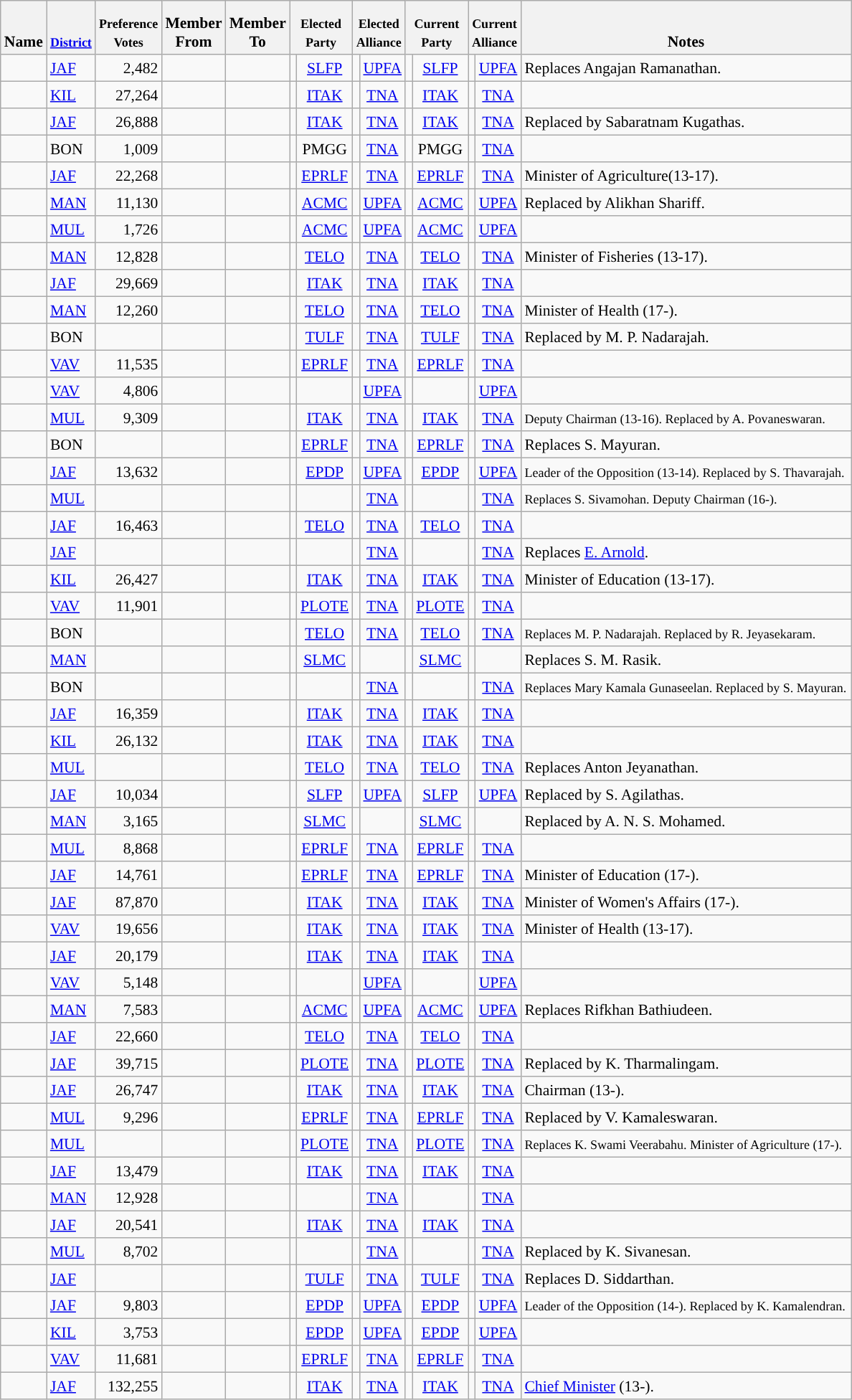<table class="wikitable plainrowheaders sortable" style="font-size:90%; text-align:center;">
<tr style="height: 50px;">
<th scope=col valign=bottom>Name</th>
<th scope=col valign=bottom><small><a href='#'>District</a></small><br></th>
<th scope=col valign=bottom><small>Preference<br>Votes</small></th>
<th scope=col valign=bottom>Member<br>From</th>
<th scope=col valign=bottom>Member<br>To</th>
<th scope=col colspan="2" valign=bottom><small>Elected<br>Party</small></th>
<th scope=col colspan="2" valign=bottom><small>Elected<br>Alliance</small></th>
<th scope=col colspan="2" valign=bottom><small>Current<br>Party</small></th>
<th scope=col colspan="2" valign=bottom><small>Current<br>Alliance</small></th>
<th scope=col valign=bottom width="300">Notes</th>
</tr>
<tr style="height: 25px;">
<td align=left></td>
<td align=left><a href='#'>JAF</a></td>
<td align=right>2,482</td>
<td></td>
<td></td>
<td style="background:"></td>
<td><a href='#'>SLFP</a></td>
<td style="background:"></td>
<td><a href='#'>UPFA</a></td>
<td style="background:"></td>
<td><a href='#'>SLFP</a></td>
<td style="background:"></td>
<td><a href='#'>UPFA</a></td>
<td align=left>Replaces Angajan Ramanathan.</td>
</tr>
<tr style="height: 25px;">
<td align=left></td>
<td align=left><a href='#'>KIL</a></td>
<td align=right>27,264</td>
<td></td>
<td></td>
<td style="background:"></td>
<td><a href='#'>ITAK</a></td>
<td style="background:"></td>
<td><a href='#'>TNA</a></td>
<td style="background:"></td>
<td><a href='#'>ITAK</a></td>
<td style="background:"></td>
<td><a href='#'>TNA</a></td>
<td></td>
</tr>
<tr style="height: 25px;">
<td align=left></td>
<td align=left><a href='#'>JAF</a></td>
<td align=right>26,888</td>
<td></td>
<td></td>
<td style="background:"></td>
<td><a href='#'>ITAK</a></td>
<td style="background:"></td>
<td><a href='#'>TNA</a></td>
<td style="background:"></td>
<td><a href='#'>ITAK</a></td>
<td style="background:"></td>
<td><a href='#'>TNA</a></td>
<td align=left>Replaced by Sabaratnam Kugathas.</td>
</tr>
<tr style="height: 25px;">
<td align=left></td>
<td align=left>BON</td>
<td align=right>1,009</td>
<td></td>
<td></td>
<td></td>
<td>PMGG</td>
<td style="background:"></td>
<td><a href='#'>TNA</a></td>
<td></td>
<td>PMGG</td>
<td style="background:"></td>
<td><a href='#'>TNA</a></td>
<td></td>
</tr>
<tr style="height: 25px;">
<td align=left></td>
<td align=left><a href='#'>JAF</a></td>
<td align=right>22,268</td>
<td></td>
<td></td>
<td style="background:"></td>
<td><a href='#'>EPRLF</a></td>
<td style="background:"></td>
<td><a href='#'>TNA</a></td>
<td style="background:"></td>
<td><a href='#'>EPRLF</a></td>
<td style="background:"></td>
<td><a href='#'>TNA</a></td>
<td align=left>Minister of Agriculture(13-17).</td>
</tr>
<tr style="height: 25px;">
<td align=left></td>
<td align=left><a href='#'>MAN</a></td>
<td align=right>11,130</td>
<td></td>
<td></td>
<td style="background:"></td>
<td><a href='#'>ACMC</a></td>
<td style="background:"></td>
<td><a href='#'>UPFA</a></td>
<td style="background:"></td>
<td><a href='#'>ACMC</a></td>
<td style="background:"></td>
<td><a href='#'>UPFA</a></td>
<td align=left>Replaced by Alikhan Shariff.</td>
</tr>
<tr style="height: 25px;">
<td align=left></td>
<td align=left><a href='#'>MUL</a></td>
<td align=right>1,726</td>
<td></td>
<td></td>
<td style="background:"></td>
<td><a href='#'>ACMC</a></td>
<td style="background:"></td>
<td><a href='#'>UPFA</a></td>
<td style="background:"></td>
<td><a href='#'>ACMC</a></td>
<td style="background:"></td>
<td><a href='#'>UPFA</a></td>
<td></td>
</tr>
<tr style="height: 25px;">
<td align=left></td>
<td align=left><a href='#'>MAN</a></td>
<td align=right>12,828</td>
<td></td>
<td></td>
<td style="background:"></td>
<td><a href='#'>TELO</a></td>
<td style="background:"></td>
<td><a href='#'>TNA</a></td>
<td style="background:"></td>
<td><a href='#'>TELO</a></td>
<td style="background:"></td>
<td><a href='#'>TNA</a></td>
<td align=left>Minister of Fisheries (13-17).</td>
</tr>
<tr style="height: 25px;">
<td align=left></td>
<td align=left><a href='#'>JAF</a></td>
<td align=right>29,669</td>
<td></td>
<td></td>
<td style="background:"></td>
<td><a href='#'>ITAK</a></td>
<td style="background:"></td>
<td><a href='#'>TNA</a></td>
<td style="background:"></td>
<td><a href='#'>ITAK</a></td>
<td style="background:"></td>
<td><a href='#'>TNA</a></td>
<td></td>
</tr>
<tr style="height: 25px;">
<td align=left></td>
<td align=left><a href='#'>MAN</a></td>
<td align=right>12,260</td>
<td></td>
<td></td>
<td style="background:"></td>
<td><a href='#'>TELO</a></td>
<td style="background:"></td>
<td><a href='#'>TNA</a></td>
<td style="background:"></td>
<td><a href='#'>TELO</a></td>
<td style="background:"></td>
<td><a href='#'>TNA</a></td>
<td align=left>Minister of Health (17-).</td>
</tr>
<tr style="height: 25px;">
<td align=left></td>
<td align=left>BON</td>
<td align=right></td>
<td></td>
<td></td>
<td style="background:"></td>
<td><a href='#'>TULF</a></td>
<td style="background:"></td>
<td><a href='#'>TNA</a></td>
<td style="background:"></td>
<td><a href='#'>TULF</a></td>
<td style="background:"></td>
<td><a href='#'>TNA</a></td>
<td align=left>Replaced by M. P. Nadarajah.</td>
</tr>
<tr style="height: 25px;">
<td align=left></td>
<td align=left><a href='#'>VAV</a></td>
<td align=right>11,535</td>
<td></td>
<td></td>
<td style="background:"></td>
<td><a href='#'>EPRLF</a></td>
<td style="background:"></td>
<td><a href='#'>TNA</a></td>
<td style="background:"></td>
<td><a href='#'>EPRLF</a></td>
<td style="background:"></td>
<td><a href='#'>TNA</a></td>
<td></td>
</tr>
<tr style="height: 25px;">
<td align=left></td>
<td align=left><a href='#'>VAV</a></td>
<td align=right>4,806</td>
<td></td>
<td></td>
<td></td>
<td></td>
<td style="background:"></td>
<td><a href='#'>UPFA</a></td>
<td></td>
<td></td>
<td style="background:"></td>
<td><a href='#'>UPFA</a></td>
<td></td>
</tr>
<tr style="height: 25px;">
<td align=left></td>
<td align=left><a href='#'>MUL</a></td>
<td align=right>9,309</td>
<td></td>
<td></td>
<td style="background:"></td>
<td><a href='#'>ITAK</a></td>
<td style="background:"></td>
<td><a href='#'>TNA</a></td>
<td style="background:"></td>
<td><a href='#'>ITAK</a></td>
<td style="background:"></td>
<td><a href='#'>TNA</a></td>
<td align=left><small>Deputy Chairman (13-16). Replaced by A. Povaneswaran.</small></td>
</tr>
<tr style="height: 25px;">
<td align=left></td>
<td align=left>BON</td>
<td align=right></td>
<td></td>
<td></td>
<td style="background:"></td>
<td><a href='#'>EPRLF</a></td>
<td style="background:"></td>
<td><a href='#'>TNA</a></td>
<td style="background:"></td>
<td><a href='#'>EPRLF</a></td>
<td style="background:"></td>
<td><a href='#'>TNA</a></td>
<td align=left>Replaces S. Mayuran.</td>
</tr>
<tr style="height: 25px;">
<td align=left></td>
<td align=left><a href='#'>JAF</a></td>
<td align=right>13,632</td>
<td></td>
<td></td>
<td style="background:"></td>
<td><a href='#'>EPDP</a></td>
<td style="background:"></td>
<td><a href='#'>UPFA</a></td>
<td style="background:"></td>
<td><a href='#'>EPDP</a></td>
<td style="background:"></td>
<td><a href='#'>UPFA</a></td>
<td align=left><small>Leader of the Opposition (13-14). Replaced by S. Thavarajah.</small></td>
</tr>
<tr style="height: 25px;">
<td align=left></td>
<td align=left><a href='#'>MUL</a></td>
<td align=right></td>
<td></td>
<td></td>
<td></td>
<td></td>
<td style="background:"></td>
<td><a href='#'>TNA</a></td>
<td></td>
<td></td>
<td style="background:"></td>
<td><a href='#'>TNA</a></td>
<td align=left><small>Replaces S. Sivamohan. Deputy Chairman (16-).</small></td>
</tr>
<tr style="height: 25px;">
<td align=left></td>
<td align=left><a href='#'>JAF</a></td>
<td align=right>16,463</td>
<td></td>
<td></td>
<td style="background:"></td>
<td><a href='#'>TELO</a></td>
<td style="background:"></td>
<td><a href='#'>TNA</a></td>
<td style="background:"></td>
<td><a href='#'>TELO</a></td>
<td style="background:"></td>
<td><a href='#'>TNA</a></td>
<td></td>
</tr>
<tr style="height: 25px;">
<td align=left></td>
<td align=left><a href='#'>JAF</a></td>
<td align=right></td>
<td></td>
<td></td>
<td></td>
<td></td>
<td style="background:"></td>
<td><a href='#'>TNA</a></td>
<td></td>
<td></td>
<td style="background:"></td>
<td><a href='#'>TNA</a></td>
<td align=left>Replaces <a href='#'>E. Arnold</a>.</td>
</tr>
<tr style="height: 25px;">
<td align=left></td>
<td align=left><a href='#'>KIL</a></td>
<td align=right>26,427</td>
<td></td>
<td></td>
<td style="background:"></td>
<td><a href='#'>ITAK</a></td>
<td style="background:"></td>
<td><a href='#'>TNA</a></td>
<td style="background:"></td>
<td><a href='#'>ITAK</a></td>
<td style="background:"></td>
<td><a href='#'>TNA</a></td>
<td align=left>Minister of Education (13-17).</td>
</tr>
<tr style="height: 25px;">
<td align=left></td>
<td align=left><a href='#'>VAV</a></td>
<td align=right>11,901</td>
<td></td>
<td></td>
<td style="background:"></td>
<td><a href='#'>PLOTE</a></td>
<td style="background:"></td>
<td><a href='#'>TNA</a></td>
<td style="background:"></td>
<td><a href='#'>PLOTE</a></td>
<td style="background:"></td>
<td><a href='#'>TNA</a></td>
<td></td>
</tr>
<tr style="height: 25px;">
<td align=left></td>
<td align=left>BON</td>
<td align=right></td>
<td></td>
<td></td>
<td style="background:"></td>
<td><a href='#'>TELO</a></td>
<td style="background:"></td>
<td><a href='#'>TNA</a></td>
<td style="background:"></td>
<td><a href='#'>TELO</a></td>
<td style="background:"></td>
<td><a href='#'>TNA</a></td>
<td align=left><small>Replaces M. P. Nadarajah. Replaced by R. Jeyasekaram.</small></td>
</tr>
<tr style="height: 25px;">
<td align=left></td>
<td align=left><a href='#'>MAN</a></td>
<td align=right></td>
<td></td>
<td></td>
<td style="background:"></td>
<td><a href='#'>SLMC</a></td>
<td></td>
<td></td>
<td style="background:"></td>
<td><a href='#'>SLMC</a></td>
<td></td>
<td></td>
<td align=left>Replaces S. M. Rasik.</td>
</tr>
<tr style="height: 25px;">
<td align=left></td>
<td align=left>BON</td>
<td align=right></td>
<td></td>
<td></td>
<td></td>
<td></td>
<td style="background:"></td>
<td><a href='#'>TNA</a></td>
<td></td>
<td></td>
<td style="background:"></td>
<td><a href='#'>TNA</a></td>
<td align=left><small>Replaces Mary Kamala Gunaseelan. Replaced by S. Mayuran.</small></td>
</tr>
<tr style="height: 25px;">
<td align=left></td>
<td align=left><a href='#'>JAF</a></td>
<td align=right>16,359</td>
<td></td>
<td></td>
<td style="background:"></td>
<td><a href='#'>ITAK</a></td>
<td style="background:"></td>
<td><a href='#'>TNA</a></td>
<td style="background:"></td>
<td><a href='#'>ITAK</a></td>
<td style="background:"></td>
<td><a href='#'>TNA</a></td>
<td></td>
</tr>
<tr style="height: 25px;">
<td align=left></td>
<td align=left><a href='#'>KIL</a></td>
<td align=right>26,132</td>
<td></td>
<td></td>
<td style="background:"></td>
<td><a href='#'>ITAK</a></td>
<td style="background:"></td>
<td><a href='#'>TNA</a></td>
<td style="background:"></td>
<td><a href='#'>ITAK</a></td>
<td style="background:"></td>
<td><a href='#'>TNA</a></td>
<td></td>
</tr>
<tr style="height: 25px;">
<td align=left></td>
<td align=left><a href='#'>MUL</a></td>
<td align=right></td>
<td></td>
<td></td>
<td style="background:"></td>
<td><a href='#'>TELO</a></td>
<td style="background:"></td>
<td><a href='#'>TNA</a></td>
<td style="background:"></td>
<td><a href='#'>TELO</a></td>
<td style="background:"></td>
<td><a href='#'>TNA</a></td>
<td align=left>Replaces Anton Jeyanathan.</td>
</tr>
<tr style="height: 25px;">
<td align=left></td>
<td align=left><a href='#'>JAF</a></td>
<td align=right>10,034</td>
<td></td>
<td></td>
<td style="background:"></td>
<td><a href='#'>SLFP</a></td>
<td style="background:"></td>
<td><a href='#'>UPFA</a></td>
<td style="background:"></td>
<td><a href='#'>SLFP</a></td>
<td style="background:"></td>
<td><a href='#'>UPFA</a></td>
<td align=left>Replaced by S. Agilathas.</td>
</tr>
<tr style="height: 25px;">
<td align=left></td>
<td align=left><a href='#'>MAN</a></td>
<td align=right>3,165</td>
<td></td>
<td></td>
<td style="background:"></td>
<td><a href='#'>SLMC</a></td>
<td></td>
<td></td>
<td style="background:"></td>
<td><a href='#'>SLMC</a></td>
<td></td>
<td></td>
<td align=left>Replaced by A. N. S. Mohamed.</td>
</tr>
<tr style="height: 25px;">
<td align=left></td>
<td align=left><a href='#'>MUL</a></td>
<td align=right>8,868</td>
<td></td>
<td></td>
<td style="background:"></td>
<td><a href='#'>EPRLF</a></td>
<td style="background:"></td>
<td><a href='#'>TNA</a></td>
<td style="background:"></td>
<td><a href='#'>EPRLF</a></td>
<td style="background:"></td>
<td><a href='#'>TNA</a></td>
<td></td>
</tr>
<tr style="height: 25px;">
<td align=left></td>
<td align=left><a href='#'>JAF</a></td>
<td align=right>14,761</td>
<td></td>
<td></td>
<td style="background:"></td>
<td><a href='#'>EPRLF</a></td>
<td style="background:"></td>
<td><a href='#'>TNA</a></td>
<td style="background:"></td>
<td><a href='#'>EPRLF</a></td>
<td style="background:"></td>
<td><a href='#'>TNA</a></td>
<td align=left>Minister of Education (17-).</td>
</tr>
<tr style="height: 25px;">
<td align=left></td>
<td align=left><a href='#'>JAF</a></td>
<td align=right>87,870</td>
<td></td>
<td></td>
<td style="background:"></td>
<td><a href='#'>ITAK</a></td>
<td style="background:"></td>
<td><a href='#'>TNA</a></td>
<td style="background:"></td>
<td><a href='#'>ITAK</a></td>
<td style="background:"></td>
<td><a href='#'>TNA</a></td>
<td align=left>Minister of Women's Affairs (17-).</td>
</tr>
<tr style="height: 25px;">
<td align=left></td>
<td align=left><a href='#'>VAV</a></td>
<td align=right>19,656</td>
<td></td>
<td></td>
<td style="background:"></td>
<td><a href='#'>ITAK</a></td>
<td style="background:"></td>
<td><a href='#'>TNA</a></td>
<td style="background:"></td>
<td><a href='#'>ITAK</a></td>
<td style="background:"></td>
<td><a href='#'>TNA</a></td>
<td align=left>Minister of Health (13-17).</td>
</tr>
<tr style="height: 25px;">
<td align=left></td>
<td align=left><a href='#'>JAF</a></td>
<td align=right>20,179</td>
<td></td>
<td></td>
<td style="background:"></td>
<td><a href='#'>ITAK</a></td>
<td style="background:"></td>
<td><a href='#'>TNA</a></td>
<td style="background:"></td>
<td><a href='#'>ITAK</a></td>
<td style="background:"></td>
<td><a href='#'>TNA</a></td>
<td></td>
</tr>
<tr style="height: 25px;">
<td align=left></td>
<td align=left><a href='#'>VAV</a></td>
<td align=right>5,148</td>
<td></td>
<td></td>
<td></td>
<td></td>
<td style="background:"></td>
<td><a href='#'>UPFA</a></td>
<td></td>
<td></td>
<td style="background:"></td>
<td><a href='#'>UPFA</a></td>
<td></td>
</tr>
<tr style="height: 25px;">
<td align=left></td>
<td align=left><a href='#'>MAN</a></td>
<td align=right>7,583</td>
<td></td>
<td></td>
<td style="background:"></td>
<td><a href='#'>ACMC</a></td>
<td style="background:"></td>
<td><a href='#'>UPFA</a></td>
<td style="background:"></td>
<td><a href='#'>ACMC</a></td>
<td style="background:"></td>
<td><a href='#'>UPFA</a></td>
<td align=left>Replaces Rifkhan Bathiudeen.</td>
</tr>
<tr style="height: 25px;">
<td align=left></td>
<td align=left><a href='#'>JAF</a></td>
<td align=right>22,660</td>
<td></td>
<td></td>
<td style="background:"></td>
<td><a href='#'>TELO</a></td>
<td style="background:"></td>
<td><a href='#'>TNA</a></td>
<td style="background:"></td>
<td><a href='#'>TELO</a></td>
<td style="background:"></td>
<td><a href='#'>TNA</a></td>
<td></td>
</tr>
<tr style="height: 25px;">
<td align=left></td>
<td align=left><a href='#'>JAF</a></td>
<td align=right>39,715</td>
<td></td>
<td></td>
<td style="background:"></td>
<td><a href='#'>PLOTE</a></td>
<td style="background:"></td>
<td><a href='#'>TNA</a></td>
<td style="background:"></td>
<td><a href='#'>PLOTE</a></td>
<td style="background:"></td>
<td><a href='#'>TNA</a></td>
<td align=left>Replaced by K. Tharmalingam.</td>
</tr>
<tr style="height: 25px;">
<td align=left></td>
<td align=left><a href='#'>JAF</a></td>
<td align=right>26,747</td>
<td></td>
<td></td>
<td style="background:"></td>
<td><a href='#'>ITAK</a></td>
<td style="background:"></td>
<td><a href='#'>TNA</a></td>
<td style="background:"></td>
<td><a href='#'>ITAK</a></td>
<td style="background:"></td>
<td><a href='#'>TNA</a></td>
<td align=left>Chairman (13-).</td>
</tr>
<tr style="height: 25px;">
<td align=left></td>
<td align=left><a href='#'>MUL</a></td>
<td align=right>9,296</td>
<td></td>
<td></td>
<td style="background:"></td>
<td><a href='#'>EPRLF</a></td>
<td style="background:"></td>
<td><a href='#'>TNA</a></td>
<td style="background:"></td>
<td><a href='#'>EPRLF</a></td>
<td style="background:"></td>
<td><a href='#'>TNA</a></td>
<td align=left>Replaced by V. Kamaleswaran.</td>
</tr>
<tr style="height: 25px;">
<td align=left></td>
<td align=left><a href='#'>MUL</a></td>
<td align=right></td>
<td></td>
<td></td>
<td style="background:"></td>
<td><a href='#'>PLOTE</a></td>
<td style="background:"></td>
<td><a href='#'>TNA</a></td>
<td style="background:"></td>
<td><a href='#'>PLOTE</a></td>
<td style="background:"></td>
<td><a href='#'>TNA</a></td>
<td align=left><small>Replaces K. Swami Veerabahu. Minister of Agriculture (17-).</small></td>
</tr>
<tr style="height: 25px;">
<td align=left></td>
<td align=left><a href='#'>JAF</a></td>
<td align=right>13,479</td>
<td></td>
<td></td>
<td style="background:"></td>
<td><a href='#'>ITAK</a></td>
<td style="background:"></td>
<td><a href='#'>TNA</a></td>
<td style="background:"></td>
<td><a href='#'>ITAK</a></td>
<td style="background:"></td>
<td><a href='#'>TNA</a></td>
<td></td>
</tr>
<tr style="height: 25px;">
<td align=left></td>
<td align=left><a href='#'>MAN</a></td>
<td align=right>12,928</td>
<td></td>
<td></td>
<td></td>
<td></td>
<td style="background:"></td>
<td><a href='#'>TNA</a></td>
<td></td>
<td></td>
<td style="background:"></td>
<td><a href='#'>TNA</a></td>
<td></td>
</tr>
<tr style="height: 25px;">
<td align=left></td>
<td align=left><a href='#'>JAF</a></td>
<td align=right>20,541</td>
<td></td>
<td></td>
<td style="background:"></td>
<td><a href='#'>ITAK</a></td>
<td style="background:"></td>
<td><a href='#'>TNA</a></td>
<td style="background:"></td>
<td><a href='#'>ITAK</a></td>
<td style="background:"></td>
<td><a href='#'>TNA</a></td>
<td></td>
</tr>
<tr style="height: 25px;">
<td align=left></td>
<td align=left><a href='#'>MUL</a></td>
<td align=right>8,702</td>
<td></td>
<td></td>
<td></td>
<td></td>
<td style="background:"></td>
<td><a href='#'>TNA</a></td>
<td></td>
<td></td>
<td style="background:"></td>
<td><a href='#'>TNA</a></td>
<td align=left>Replaced by K. Sivanesan.</td>
</tr>
<tr style="height: 25px;">
<td align=left></td>
<td align=left><a href='#'>JAF</a></td>
<td align=right></td>
<td></td>
<td></td>
<td style="background:"></td>
<td><a href='#'>TULF</a></td>
<td style="background:"></td>
<td><a href='#'>TNA</a></td>
<td style="background:"></td>
<td><a href='#'>TULF</a></td>
<td style="background:"></td>
<td><a href='#'>TNA</a></td>
<td align=left>Replaces D. Siddarthan.</td>
</tr>
<tr style="height: 25px;">
<td align=left></td>
<td align=left><a href='#'>JAF</a></td>
<td align=right>9,803</td>
<td></td>
<td></td>
<td style="background:"></td>
<td><a href='#'>EPDP</a></td>
<td style="background:"></td>
<td><a href='#'>UPFA</a></td>
<td style="background:"></td>
<td><a href='#'>EPDP</a></td>
<td style="background:"></td>
<td><a href='#'>UPFA</a></td>
<td align=left><small>Leader of the Opposition (14-). Replaced by K. Kamalendran.</small></td>
</tr>
<tr style="height: 25px;">
<td align=left></td>
<td align=left><a href='#'>KIL</a></td>
<td align=right>3,753</td>
<td></td>
<td></td>
<td style="background:"></td>
<td><a href='#'>EPDP</a></td>
<td style="background:"></td>
<td><a href='#'>UPFA</a></td>
<td style="background:"></td>
<td><a href='#'>EPDP</a></td>
<td style="background:"></td>
<td><a href='#'>UPFA</a></td>
<td></td>
</tr>
<tr style="height: 25px;">
<td align=left></td>
<td align=left><a href='#'>VAV</a></td>
<td align=right>11,681</td>
<td></td>
<td></td>
<td style="background:"></td>
<td><a href='#'>EPRLF</a></td>
<td style="background:"></td>
<td><a href='#'>TNA</a></td>
<td style="background:"></td>
<td><a href='#'>EPRLF</a></td>
<td style="background:"></td>
<td><a href='#'>TNA</a></td>
<td></td>
</tr>
<tr style="height: 25px;">
<td align=left></td>
<td align=left><a href='#'>JAF</a></td>
<td align=right>132,255</td>
<td></td>
<td></td>
<td style="background:"></td>
<td><a href='#'>ITAK</a></td>
<td style="background:"></td>
<td><a href='#'>TNA</a></td>
<td style="background:"></td>
<td><a href='#'>ITAK</a></td>
<td style="background:"></td>
<td><a href='#'>TNA</a></td>
<td align=left><a href='#'>Chief Minister</a> (13-).</td>
</tr>
</table>
